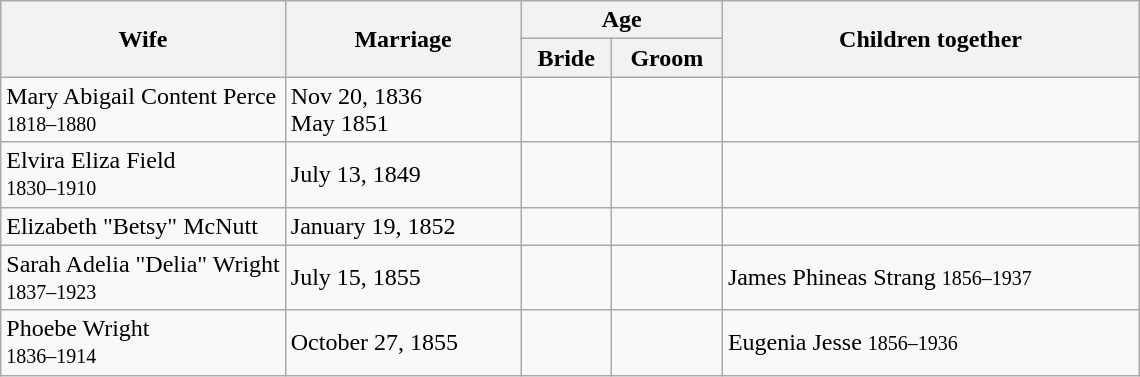<table class="wikitable">
<tr>
<th rowspan="2" width="25%">Wife</th>
<th rowspan="2">Marriage</th>
<th colspan="2">Age</th>
<th rowspan="2">Children together</th>
</tr>
<tr>
<th>Bride</th>
<th>Groom</th>
</tr>
<tr>
<td>Mary Abigail Content Perce<br><small>1818–1880</small></td>
<td> Nov 20, 1836<br> May 1851</td>
<td></td>
<td></td>
<td></td>
</tr>
<tr>
<td>Elvira Eliza Field<br><small>1830–1910</small></td>
<td> July 13, 1849</td>
<td></td>
<td></td>
<td></td>
</tr>
<tr>
<td>Elizabeth "Betsy" McNutt<br><small></small></td>
<td> January 19, 1852</td>
<td></td>
<td></td>
<td></td>
</tr>
<tr>
<td>Sarah Adelia "Delia" Wright<br><small>1837–1923</small></td>
<td> July 15, 1855</td>
<td></td>
<td></td>
<td>James Phineas Strang <small>1856–1937</small></td>
</tr>
<tr>
<td>Phoebe Wright<br><small>1836–1914</small></td>
<td> October 27, 1855</td>
<td></td>
<td></td>
<td>Eugenia Jesse <small>1856–1936</small></td>
</tr>
</table>
